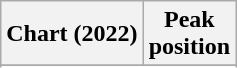<table class="wikitable sortable plainrowheaders" style="text-align:center">
<tr>
<th scope="col">Chart (2022)</th>
<th scope="col">Peak<br>position</th>
</tr>
<tr>
</tr>
<tr>
</tr>
<tr>
</tr>
<tr>
</tr>
<tr>
</tr>
<tr>
</tr>
<tr>
</tr>
</table>
